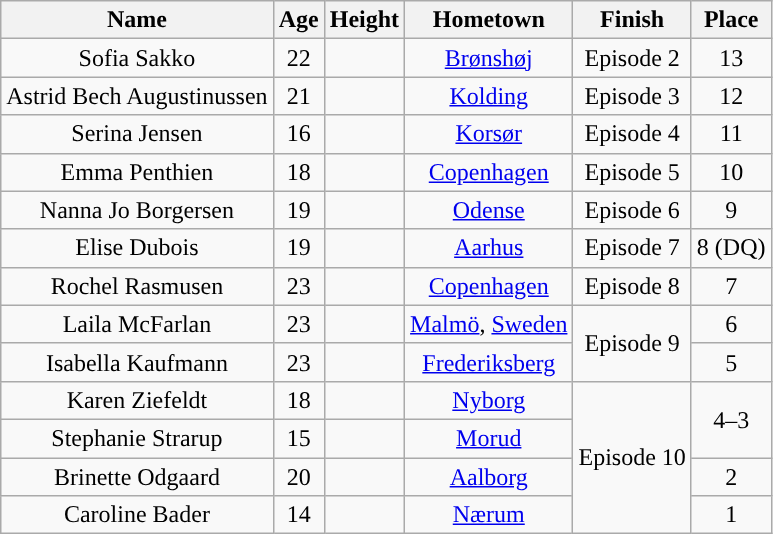<table class="wikitable sortable" style="text-align:center;">
<tr>
<th>Name</th>
<th>Age</th>
<th>Height</th>
<th>Hometown</th>
<th>Finish</th>
<th>Place</th>
</tr>
<tr>
<td>Sofia Sakko</td>
<td>22</td>
<td></td>
<td><a href='#'>Brønshøj</a></td>
<td>Episode 2</td>
<td>13</td>
</tr>
<tr>
<td>Astrid Bech Augustinussen</td>
<td>21</td>
<td></td>
<td><a href='#'>Kolding</a></td>
<td>Episode 3</td>
<td>12</td>
</tr>
<tr>
<td>Serina Jensen</td>
<td>16</td>
<td></td>
<td><a href='#'>Korsør</a></td>
<td>Episode 4</td>
<td>11</td>
</tr>
<tr>
<td>Emma Penthien</td>
<td>18</td>
<td></td>
<td><a href='#'>Copenhagen</a></td>
<td>Episode 5</td>
<td>10</td>
</tr>
<tr>
<td>Nanna Jo Borgersen</td>
<td>19</td>
<td></td>
<td><a href='#'>Odense</a></td>
<td>Episode 6</td>
<td>9</td>
</tr>
<tr>
<td>Elise Dubois</td>
<td>19</td>
<td></td>
<td><a href='#'>Aarhus</a></td>
<td>Episode 7</td>
<td>8 (DQ)</td>
</tr>
<tr>
<td>Rochel Rasmusen</td>
<td>23</td>
<td></td>
<td><a href='#'>Copenhagen</a></td>
<td>Episode 8</td>
<td>7</td>
</tr>
<tr>
<td>Laila McFarlan</td>
<td>23</td>
<td></td>
<td><a href='#'>Malmö</a>, <a href='#'>Sweden</a></td>
<td rowspan="2">Episode 9</td>
<td>6</td>
</tr>
<tr>
<td>Isabella Kaufmann</td>
<td>23</td>
<td></td>
<td><a href='#'>Frederiksberg</a></td>
<td>5</td>
</tr>
<tr>
<td>Karen Ziefeldt</td>
<td>18</td>
<td></td>
<td><a href='#'>Nyborg</a></td>
<td rowspan="4">Episode 10</td>
<td rowspan="2">4–3</td>
</tr>
<tr>
<td>Stephanie Strarup</td>
<td>15</td>
<td></td>
<td><a href='#'>Morud</a></td>
</tr>
<tr>
<td>Brinette Odgaard</td>
<td>20</td>
<td></td>
<td><a href='#'>Aalborg</a></td>
<td>2</td>
</tr>
<tr>
<td>Caroline Bader</td>
<td>14</td>
<td></td>
<td><a href='#'>Nærum</a></td>
<td>1</td>
</tr>
</table>
